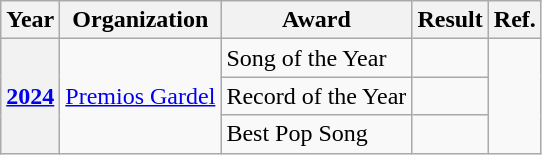<table class="wikitable plainrowheaders">
<tr>
<th>Year</th>
<th>Organization</th>
<th>Award</th>
<th>Result</th>
<th>Ref.</th>
</tr>
<tr>
<th rowspan="3" scope="row"><a href='#'>2024</a></th>
<td rowspan="3"><a href='#'>Premios Gardel</a></td>
<td>Song of the Year</td>
<td></td>
<td rowspan="3"></td>
</tr>
<tr>
<td>Record of the Year</td>
<td></td>
</tr>
<tr>
<td>Best Pop Song</td>
<td></td>
</tr>
</table>
